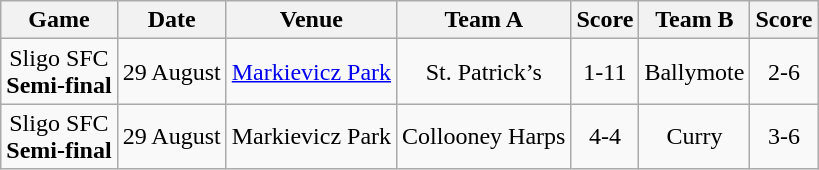<table class="wikitable">
<tr>
<th>Game</th>
<th>Date</th>
<th>Venue</th>
<th>Team A</th>
<th>Score</th>
<th>Team B</th>
<th>Score</th>
</tr>
<tr align="center">
<td>Sligo SFC<br><strong>Semi-final</strong></td>
<td>29 August</td>
<td><a href='#'>Markievicz Park</a></td>
<td>St. Patrick’s</td>
<td>1-11</td>
<td>Ballymote</td>
<td>2-6</td>
</tr>
<tr align="center">
<td>Sligo SFC<br><strong>Semi-final</strong></td>
<td>29 August</td>
<td>Markievicz Park</td>
<td>Collooney Harps</td>
<td>4-4</td>
<td>Curry</td>
<td>3-6</td>
</tr>
</table>
